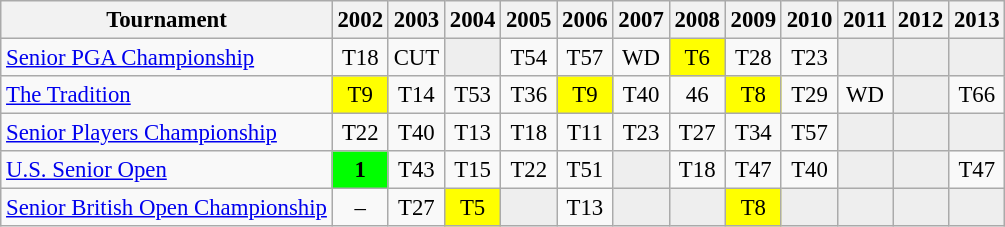<table class="wikitable" style="font-size:95%;">
<tr>
<th>Tournament</th>
<th>2002</th>
<th>2003</th>
<th>2004</th>
<th>2005</th>
<th>2006</th>
<th>2007</th>
<th>2008</th>
<th>2009</th>
<th>2010</th>
<th>2011</th>
<th>2012</th>
<th>2013</th>
</tr>
<tr>
<td><a href='#'>Senior PGA Championship</a></td>
<td align="center">T18</td>
<td align="center">CUT</td>
<td style="background:#eeeeee;"></td>
<td align="center">T54</td>
<td align="center">T57</td>
<td align="center">WD</td>
<td align="center" style="background:yellow;">T6</td>
<td align="center">T28</td>
<td align="center">T23</td>
<td style="background:#eeeeee;"></td>
<td style="background:#eeeeee;"></td>
<td style="background:#eeeeee;"></td>
</tr>
<tr>
<td><a href='#'>The Tradition</a></td>
<td align="center" style="background:yellow;">T9</td>
<td align="center">T14</td>
<td align="center">T53</td>
<td align="center">T36</td>
<td align="center" style="background:yellow;">T9</td>
<td align="center">T40</td>
<td align="center">46</td>
<td align="center" style="background:yellow;">T8</td>
<td align="center">T29</td>
<td align="center">WD</td>
<td style="background:#eeeeee;"></td>
<td align="center">T66</td>
</tr>
<tr>
<td><a href='#'>Senior Players Championship</a></td>
<td align="center">T22</td>
<td align="center">T40</td>
<td align="center">T13</td>
<td align="center">T18</td>
<td align="center">T11</td>
<td align="center">T23</td>
<td align="center">T27</td>
<td align="center">T34</td>
<td align="center">T57</td>
<td style="background:#eeeeee;"></td>
<td style="background:#eeeeee;"></td>
<td style="background:#eeeeee;"></td>
</tr>
<tr>
<td><a href='#'>U.S. Senior Open</a></td>
<td align="center" style="background:lime;"><strong>1</strong></td>
<td align="center">T43</td>
<td align="center">T15</td>
<td align="center">T22</td>
<td align="center">T51</td>
<td style="background:#eeeeee;"></td>
<td align="center">T18</td>
<td align="center">T47</td>
<td align="center">T40</td>
<td style="background:#eeeeee;"></td>
<td style="background:#eeeeee;"></td>
<td align="center">T47</td>
</tr>
<tr>
<td><a href='#'>Senior British Open Championship</a></td>
<td align="center">–</td>
<td align="center">T27</td>
<td align="center" style="background:yellow;">T5</td>
<td style="background:#eeeeee;"></td>
<td align="center">T13</td>
<td style="background:#eeeeee;"></td>
<td style="background:#eeeeee;"></td>
<td align="center" style="background:yellow;">T8</td>
<td style="background:#eeeeee;"></td>
<td style="background:#eeeeee;"></td>
<td style="background:#eeeeee;"></td>
<td style="background:#eeeeee;"></td>
</tr>
</table>
